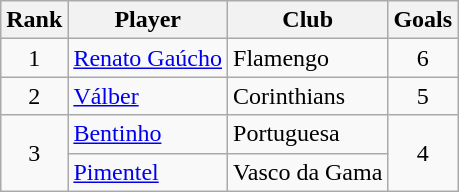<table class="wikitable">
<tr>
<th>Rank</th>
<th>Player</th>
<th>Club</th>
<th>Goals</th>
</tr>
<tr>
<td align=center>1</td>
<td><a href='#'>Renato Gaúcho</a></td>
<td>Flamengo</td>
<td align=center>6</td>
</tr>
<tr>
<td align=center>2</td>
<td><a href='#'>Válber</a></td>
<td>Corinthians</td>
<td align=center>5</td>
</tr>
<tr>
<td rowspan=2 align=center>3</td>
<td><a href='#'>Bentinho</a></td>
<td>Portuguesa</td>
<td rowspan=2 align=center>4</td>
</tr>
<tr>
<td><a href='#'>Pimentel</a></td>
<td>Vasco da Gama</td>
</tr>
</table>
